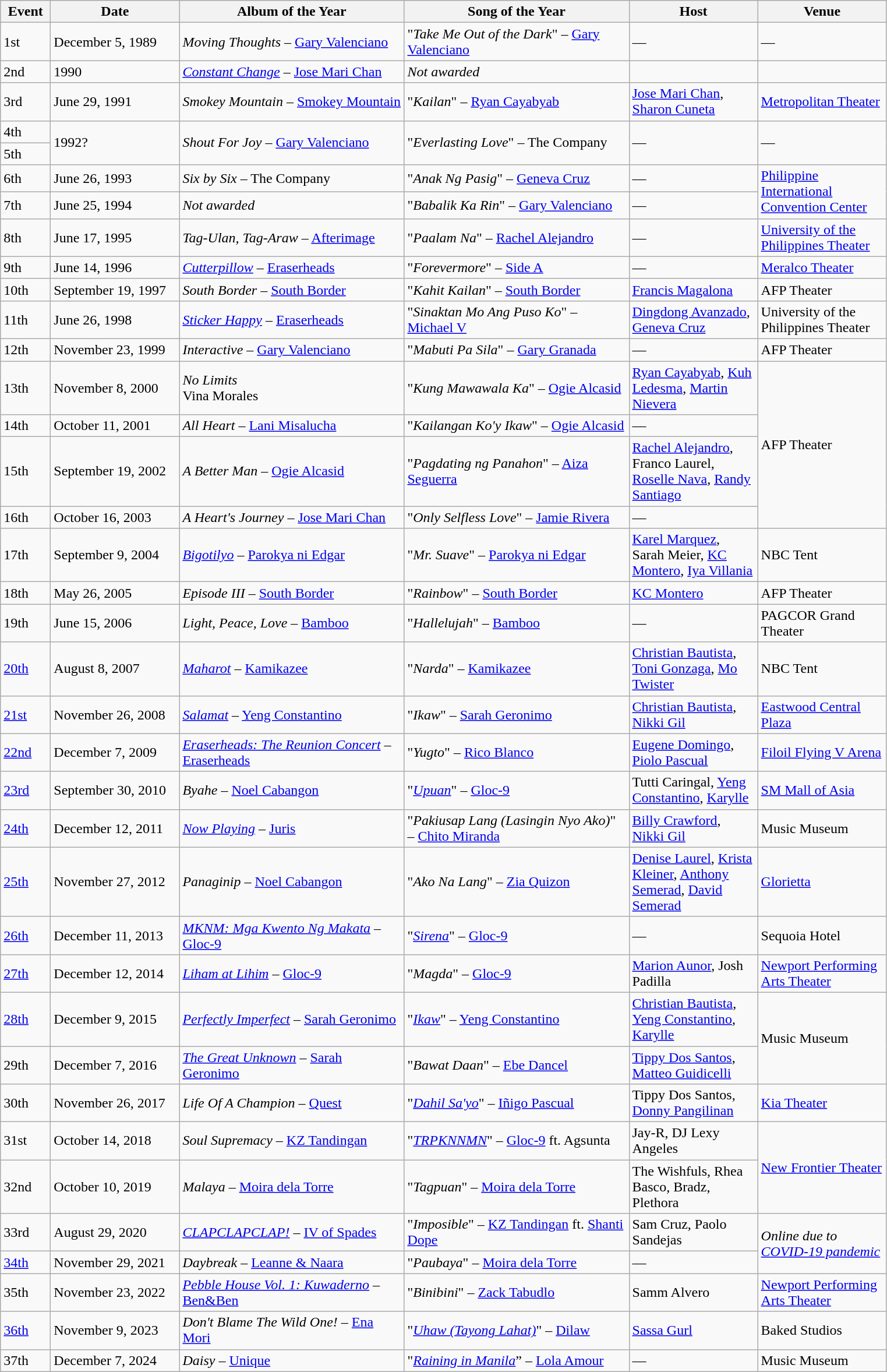<table class="wikitable defaultcenter col2left">
<tr>
<th width=50>Event</th>
<th width=140>Date</th>
<th width=250>Album of the Year</th>
<th width=250>Song of the Year</th>
<th width=140>Host</th>
<th width=140>Venue</th>
</tr>
<tr>
<td>1st</td>
<td>December 5, 1989</td>
<td><em>Moving Thoughts</em> – <a href='#'>Gary Valenciano</a></td>
<td>"<em>Take Me Out of the Dark</em>" – <a href='#'>Gary Valenciano</a></td>
<td>—</td>
<td>—</td>
</tr>
<tr>
<td>2nd</td>
<td>1990</td>
<td><em><a href='#'>Constant Change</a></em> – <a href='#'>Jose Mari Chan</a></td>
<td><em>Not awarded</em></td>
<td></td>
<td></td>
</tr>
<tr>
<td>3rd</td>
<td>June 29, 1991</td>
<td><em>Smokey Mountain –</em> <a href='#'>Smokey Mountain</a></td>
<td>"<em>Kailan</em>" – <a href='#'>Ryan Cayabyab</a></td>
<td><a href='#'>Jose Mari Chan</a>, <a href='#'>Sharon Cuneta</a></td>
<td><a href='#'>Metropolitan Theater</a></td>
</tr>
<tr>
<td>4th</td>
<td rowspan="2">1992?</td>
<td rowspan="2"><em>Shout For Joy</em> – <a href='#'>Gary Valenciano</a></td>
<td rowspan="2">"<em>Everlasting Love</em>" – The Company</td>
<td rowspan="2">—</td>
<td rowspan="2">—</td>
</tr>
<tr>
<td>5th</td>
</tr>
<tr>
<td>6th</td>
<td>June 26, 1993</td>
<td><em>Six by Six</em> – The Company</td>
<td>"<em>Anak Ng Pasig</em>" – <a href='#'>Geneva Cruz</a></td>
<td>—</td>
<td rowspan="2"><a href='#'>Philippine International Convention Center</a></td>
</tr>
<tr>
<td>7th</td>
<td>June 25, 1994</td>
<td><em>Not awarded</em></td>
<td>"<em>Babalik Ka Rin</em>" – <a href='#'>Gary Valenciano</a></td>
<td>—</td>
</tr>
<tr>
<td>8th</td>
<td>June 17, 1995</td>
<td><em>Tag-Ulan, Tag-Araw –</em> <a href='#'>Afterimage</a></td>
<td>"<em>Paalam Na</em>" – <a href='#'>Rachel Alejandro</a></td>
<td>—</td>
<td><a href='#'>University of the Philippines Theater</a></td>
</tr>
<tr>
<td>9th</td>
<td>June 14, 1996</td>
<td><em><a href='#'>Cutterpillow</a></em> – <a href='#'>Eraserheads</a></td>
<td>"<em>Forevermore</em>" – <a href='#'>Side A</a></td>
<td>—</td>
<td><a href='#'>Meralco Theater</a></td>
</tr>
<tr>
<td>10th</td>
<td>September 19, 1997</td>
<td><em>South Border –</em> <a href='#'>South Border</a></td>
<td>"<em>Kahit Kailan</em>" – <a href='#'>South Border</a></td>
<td><a href='#'>Francis Magalona</a></td>
<td>AFP Theater</td>
</tr>
<tr>
<td>11th</td>
<td>June 26, 1998</td>
<td><em><a href='#'>Sticker Happy</a></em> – <a href='#'>Eraserheads</a></td>
<td>"<em>Sinaktan Mo Ang Puso Ko</em>" – <a href='#'>Michael V</a></td>
<td><a href='#'>Dingdong Avanzado</a>, <a href='#'>Geneva Cruz</a></td>
<td>University of the Philippines Theater</td>
</tr>
<tr>
<td>12th</td>
<td>November 23, 1999</td>
<td><em>Interactive</em> – <a href='#'>Gary Valenciano</a></td>
<td>"<em>Mabuti Pa Sila</em>" – <a href='#'>Gary Granada</a></td>
<td>—</td>
<td>AFP Theater</td>
</tr>
<tr>
<td>13th</td>
<td>November 8, 2000</td>
<td><em>No Limits</em><br>Vina Morales</td>
<td>"<em>Kung Mawawala Ka</em>" – <a href='#'>Ogie Alcasid</a></td>
<td><a href='#'>Ryan Cayabyab</a>, <a href='#'>Kuh Ledesma</a>, <a href='#'>Martin Nievera</a></td>
<td rowspan="4">AFP Theater</td>
</tr>
<tr>
<td>14th</td>
<td>October 11, 2001</td>
<td><em>All Heart</em> – <a href='#'>Lani Misalucha</a></td>
<td>"<em>Kailangan Ko'y Ikaw</em>" – <a href='#'>Ogie Alcasid</a></td>
<td>—</td>
</tr>
<tr>
<td>15th</td>
<td>September 19, 2002</td>
<td><em>A Better Man</em> – <a href='#'>Ogie Alcasid</a></td>
<td>"<em>Pagdating ng Panahon</em>" – <a href='#'>Aiza Seguerra</a></td>
<td><a href='#'>Rachel Alejandro</a>, Franco Laurel, <a href='#'>Roselle Nava</a>, <a href='#'>Randy Santiago</a></td>
</tr>
<tr>
<td>16th</td>
<td>October 16, 2003</td>
<td><em>A Heart's Journey</em> – <a href='#'>Jose Mari Chan</a></td>
<td>"<em>Only Selfless Love</em>" – <a href='#'>Jamie Rivera</a></td>
<td>—</td>
</tr>
<tr>
<td>17th</td>
<td>September 9, 2004</td>
<td><em><a href='#'>Bigotilyo</a></em> – <a href='#'>Parokya ni Edgar</a></td>
<td>"<em>Mr. Suave</em>" – <a href='#'>Parokya ni Edgar</a></td>
<td><a href='#'>Karel Marquez</a>, Sarah Meier, <a href='#'>KC Montero</a>, <a href='#'>Iya Villania</a></td>
<td>NBC Tent</td>
</tr>
<tr>
<td>18th</td>
<td>May 26, 2005</td>
<td><em>Episode III</em> – <a href='#'>South Border</a></td>
<td>"<em>Rainbow</em>" – <a href='#'>South Border</a></td>
<td><a href='#'>KC Montero</a></td>
<td>AFP Theater</td>
</tr>
<tr>
<td>19th</td>
<td>June 15, 2006</td>
<td><em>Light, Peace, Love</em> – <a href='#'>Bamboo</a></td>
<td>"<em>Hallelujah</em>" – <a href='#'>Bamboo</a></td>
<td>—</td>
<td>PAGCOR Grand Theater</td>
</tr>
<tr>
<td><a href='#'>20th</a></td>
<td>August 8, 2007</td>
<td><em><a href='#'>Maharot</a></em> – <a href='#'>Kamikazee</a></td>
<td>"<em>Narda</em>" – <a href='#'>Kamikazee</a></td>
<td><a href='#'>Christian Bautista</a>, <a href='#'>Toni Gonzaga</a>, <a href='#'>Mo Twister</a></td>
<td>NBC Tent</td>
</tr>
<tr>
<td><a href='#'>21st</a></td>
<td>November 26, 2008</td>
<td><em><a href='#'>Salamat</a></em> – <a href='#'>Yeng Constantino</a></td>
<td>"<em>Ikaw</em>" – <a href='#'>Sarah Geronimo</a></td>
<td><a href='#'>Christian Bautista</a>, <a href='#'>Nikki Gil</a></td>
<td><a href='#'>Eastwood Central Plaza</a></td>
</tr>
<tr>
<td><a href='#'>22nd</a></td>
<td>December 7, 2009</td>
<td><a href='#'><em>Eraserheads: The Reunion Concert</em></a> – <a href='#'>Eraserheads</a></td>
<td>"<em>Yugto</em>" – <a href='#'>Rico Blanco</a></td>
<td><a href='#'>Eugene Domingo</a>, <a href='#'>Piolo Pascual</a></td>
<td><a href='#'>Filoil Flying V Arena</a></td>
</tr>
<tr>
<td><a href='#'>23rd</a></td>
<td>September 30, 2010</td>
<td><em>Byahe</em> – <a href='#'>Noel Cabangon</a></td>
<td>"<em><a href='#'>Upuan</a></em>" – <a href='#'>Gloc-9</a></td>
<td>Tutti Caringal, <a href='#'>Yeng Constantino</a>, <a href='#'>Karylle</a></td>
<td><a href='#'>SM Mall of Asia</a></td>
</tr>
<tr>
<td><a href='#'>24th</a></td>
<td>December 12, 2011</td>
<td><a href='#'><em>Now Playing</em></a> – <a href='#'>Juris</a></td>
<td>"<em>Pakiusap Lang (Lasingin Nyo Ako)</em>" – <a href='#'>Chito Miranda</a></td>
<td><a href='#'>Billy Crawford</a>, <a href='#'>Nikki Gil</a></td>
<td>Music Museum</td>
</tr>
<tr>
<td><a href='#'>25th</a></td>
<td>November 27, 2012</td>
<td><em>Panaginip</em> – <a href='#'>Noel Cabangon</a></td>
<td>"<em>Ako Na Lang</em>" – <a href='#'>Zia Quizon</a></td>
<td><a href='#'>Denise Laurel</a>, <a href='#'>Krista Kleiner</a>, <a href='#'>Anthony Semerad</a>, <a href='#'>David Semerad</a></td>
<td><a href='#'>Glorietta</a></td>
</tr>
<tr>
<td><a href='#'>26th</a></td>
<td>December 11, 2013</td>
<td><a href='#'><em>MKNM: Mga Kwento Ng Makata</em></a> – <a href='#'>Gloc-9</a></td>
<td>"<em><a href='#'>Sirena</a></em>" – <a href='#'>Gloc-9</a></td>
<td>—</td>
<td>Sequoia Hotel</td>
</tr>
<tr>
<td><a href='#'>27th</a></td>
<td>December 12, 2014</td>
<td><em><a href='#'>Liham at Lihim</a></em> – <a href='#'>Gloc-9</a></td>
<td>"<em>Magda</em>" – <a href='#'>Gloc-9</a></td>
<td><a href='#'>Marion Aunor</a>, Josh Padilla</td>
<td><a href='#'>Newport Performing Arts Theater</a></td>
</tr>
<tr>
<td><a href='#'>28th</a></td>
<td>December 9, 2015</td>
<td><em><a href='#'>Perfectly Imperfect</a> –</em> <a href='#'>Sarah Geronimo</a></td>
<td>"<em><a href='#'>Ikaw</a></em>" – <a href='#'>Yeng Constantino</a></td>
<td><a href='#'>Christian Bautista</a>, <a href='#'>Yeng Constantino</a>, <a href='#'>Karylle</a></td>
<td rowspan="2">Music Museum</td>
</tr>
<tr>
<td>29th</td>
<td>December 7, 2016</td>
<td><em><a href='#'>The Great Unknown</a></em> – <a href='#'>Sarah Geronimo</a></td>
<td>"<em>Bawat Daan</em>" – <a href='#'>Ebe Dancel</a></td>
<td><a href='#'>Tippy Dos Santos</a>, <a href='#'>Matteo Guidicelli</a></td>
</tr>
<tr>
<td>30th</td>
<td>November 26, 2017</td>
<td><em>Life Of A Champion</em> – <a href='#'>Quest</a></td>
<td>"<em><a href='#'>Dahil Sa'yo</a></em>" – <a href='#'>Iñigo Pascual</a></td>
<td>Tippy Dos Santos, <a href='#'>Donny Pangilinan</a></td>
<td><a href='#'>Kia Theater</a></td>
</tr>
<tr>
<td>31st</td>
<td>October 14, 2018</td>
<td><em>Soul Supremacy –</em> <a href='#'>KZ Tandingan</a></td>
<td>"<em><a href='#'>TRPKNNMN</a></em>" – <a href='#'>Gloc-9</a> ft. Agsunta</td>
<td>Jay-R, DJ Lexy Angeles</td>
<td rowspan="2"><a href='#'>New Frontier Theater</a></td>
</tr>
<tr>
<td>32nd</td>
<td>October 10, 2019</td>
<td><em>Malaya –</em> <a href='#'>Moira dela Torre</a></td>
<td>"<em>Tagpuan</em>" – <a href='#'>Moira dela Torre</a></td>
<td>The Wishfuls, Rhea Basco, Bradz, Plethora</td>
</tr>
<tr>
<td>33rd</td>
<td>August 29, 2020</td>
<td><em><a href='#'>CLAPCLAPCLAP!</a></em> – <a href='#'>IV of Spades</a></td>
<td>"<em>Imposible</em>" – <a href='#'>KZ Tandingan</a> ft. <a href='#'>Shanti Dope</a></td>
<td>Sam Cruz, Paolo Sandejas</td>
<td rowspan="2"><em>Online due to <a href='#'>COVID-19 pandemic</a></em></td>
</tr>
<tr>
<td><a href='#'>34th</a></td>
<td>November 29, 2021</td>
<td><em>Daybreak</em> – <a href='#'>Leanne & Naara</a></td>
<td>"<em>Paubaya</em>" – <a href='#'>Moira dela Torre</a></td>
<td>—</td>
</tr>
<tr>
<td>35th</td>
<td>November 23, 2022</td>
<td><em><a href='#'>Pebble House Vol. 1: Kuwaderno</a></em> – <a href='#'>Ben&Ben</a></td>
<td>"<em>Binibini</em>" – <a href='#'>Zack Tabudlo</a></td>
<td>Samm Alvero</td>
<td><a href='#'>Newport Performing Arts Theater</a></td>
</tr>
<tr>
<td><a href='#'>36th</a></td>
<td>November 9, 2023</td>
<td><em>Don't Blame The Wild One!</em> – <a href='#'>Ena Mori</a></td>
<td>"<em><a href='#'>Uhaw (Tayong Lahat)</a></em>" – <a href='#'>Dilaw</a></td>
<td><a href='#'>Sassa Gurl</a></td>
<td>Baked Studios</td>
</tr>
<tr>
<td>37th</td>
<td>December 7, 2024</td>
<td><em>Daisy</em> – <a href='#'>Unique</a></td>
<td>"<em><a href='#'>Raining in Manila</a></em>” – <a href='#'>Lola Amour</a></td>
<td>—</td>
<td>Music Museum</td>
</tr>
</table>
